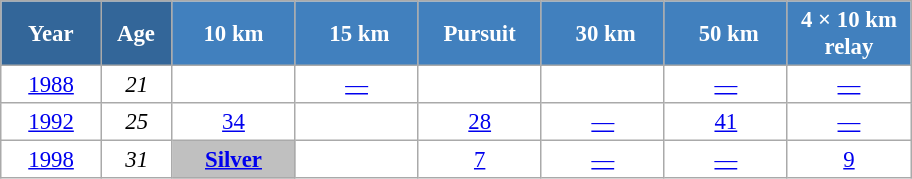<table class="wikitable" style="font-size:95%; text-align:center; border:grey solid 1px; border-collapse:collapse; background:#ffffff;">
<tr>
<th style="background-color:#369; color:white; width:60px;"> Year </th>
<th style="background-color:#369; color:white; width:40px;"> Age </th>
<th style="background-color:#4180be; color:white; width:75px;"> 10 km </th>
<th style="background-color:#4180be; color:white; width:75px;"> 15 km</th>
<th style="background-color:#4180be; color:white; width:75px;"> Pursuit </th>
<th style="background-color:#4180be; color:white; width:75px;"> 30 km</th>
<th style="background-color:#4180be; color:white; width:75px;"> 50 km</th>
<th style="background-color:#4180be; color:white; width:75px;"> 4 × 10 km <br> relay </th>
</tr>
<tr>
<td><a href='#'>1988</a></td>
<td><em>21</em></td>
<td></td>
<td><a href='#'>—</a></td>
<td></td>
<td><a href='#'></a></td>
<td><a href='#'>—</a></td>
<td><a href='#'>—</a></td>
</tr>
<tr>
<td><a href='#'>1992</a></td>
<td><em>25</em></td>
<td><a href='#'>34</a></td>
<td></td>
<td><a href='#'>28</a></td>
<td><a href='#'>—</a></td>
<td><a href='#'>41</a></td>
<td><a href='#'>—</a></td>
</tr>
<tr>
<td><a href='#'>1998</a></td>
<td><em>31</em></td>
<td style="background:silver;"><a href='#'><strong>Silver</strong></a></td>
<td></td>
<td><a href='#'>7</a></td>
<td><a href='#'>—</a></td>
<td><a href='#'>—</a></td>
<td><a href='#'>9</a></td>
</tr>
</table>
